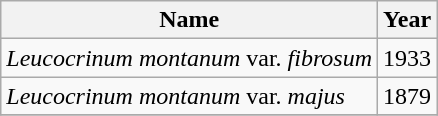<table class="wikitable sortable mw-collapsible" id="Synonyms">
<tr>
<th>Name</th>
<th>Year</th>
</tr>
<tr>
<td><em>Leucocrinum montanum</em> var. <em>fibrosum</em> </td>
<td>1933</td>
</tr>
<tr>
<td><em>Leucocrinum montanum</em> var. <em>majus</em> </td>
<td>1879</td>
</tr>
<tr>
</tr>
</table>
